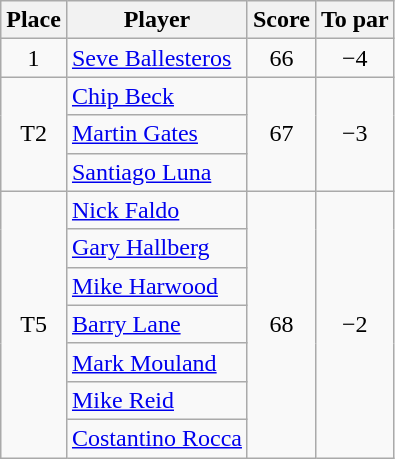<table class="wikitable">
<tr>
<th>Place</th>
<th>Player</th>
<th>Score</th>
<th>To par</th>
</tr>
<tr>
<td align=center>1</td>
<td> <a href='#'>Seve Ballesteros</a></td>
<td align=center>66</td>
<td align=center>−4</td>
</tr>
<tr>
<td rowspan="3" align=center>T2</td>
<td> <a href='#'>Chip Beck</a></td>
<td rowspan="3" align=center>67</td>
<td rowspan="3" align=center>−3</td>
</tr>
<tr>
<td> <a href='#'>Martin Gates</a></td>
</tr>
<tr>
<td> <a href='#'>Santiago Luna</a></td>
</tr>
<tr>
<td rowspan="7" align=center>T5</td>
<td> <a href='#'>Nick Faldo</a></td>
<td rowspan="7" align=center>68</td>
<td rowspan="7" align=center>−2</td>
</tr>
<tr>
<td> <a href='#'>Gary Hallberg</a></td>
</tr>
<tr>
<td> <a href='#'>Mike Harwood</a></td>
</tr>
<tr>
<td> <a href='#'>Barry Lane</a></td>
</tr>
<tr>
<td> <a href='#'>Mark Mouland</a></td>
</tr>
<tr>
<td> <a href='#'>Mike Reid</a></td>
</tr>
<tr>
<td> <a href='#'>Costantino Rocca</a></td>
</tr>
</table>
